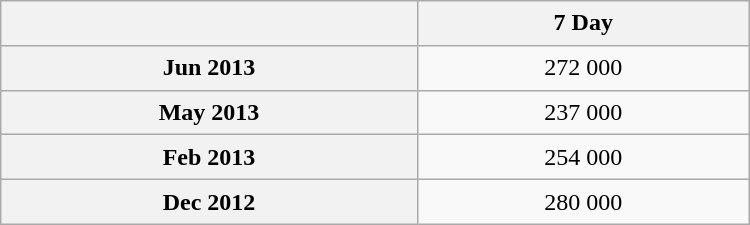<table class="wikitable sortable" style="text-align:center; width:500px; height:150px;">
<tr>
<th></th>
<th>7 Day</th>
</tr>
<tr>
<th scope="row">Jun 2013</th>
<td>272 000</td>
</tr>
<tr>
<th scope="row">May 2013</th>
<td>237 000</td>
</tr>
<tr>
<th scope="row">Feb 2013</th>
<td>254 000</td>
</tr>
<tr>
<th scope="row">Dec 2012</th>
<td>280 000</td>
</tr>
</table>
